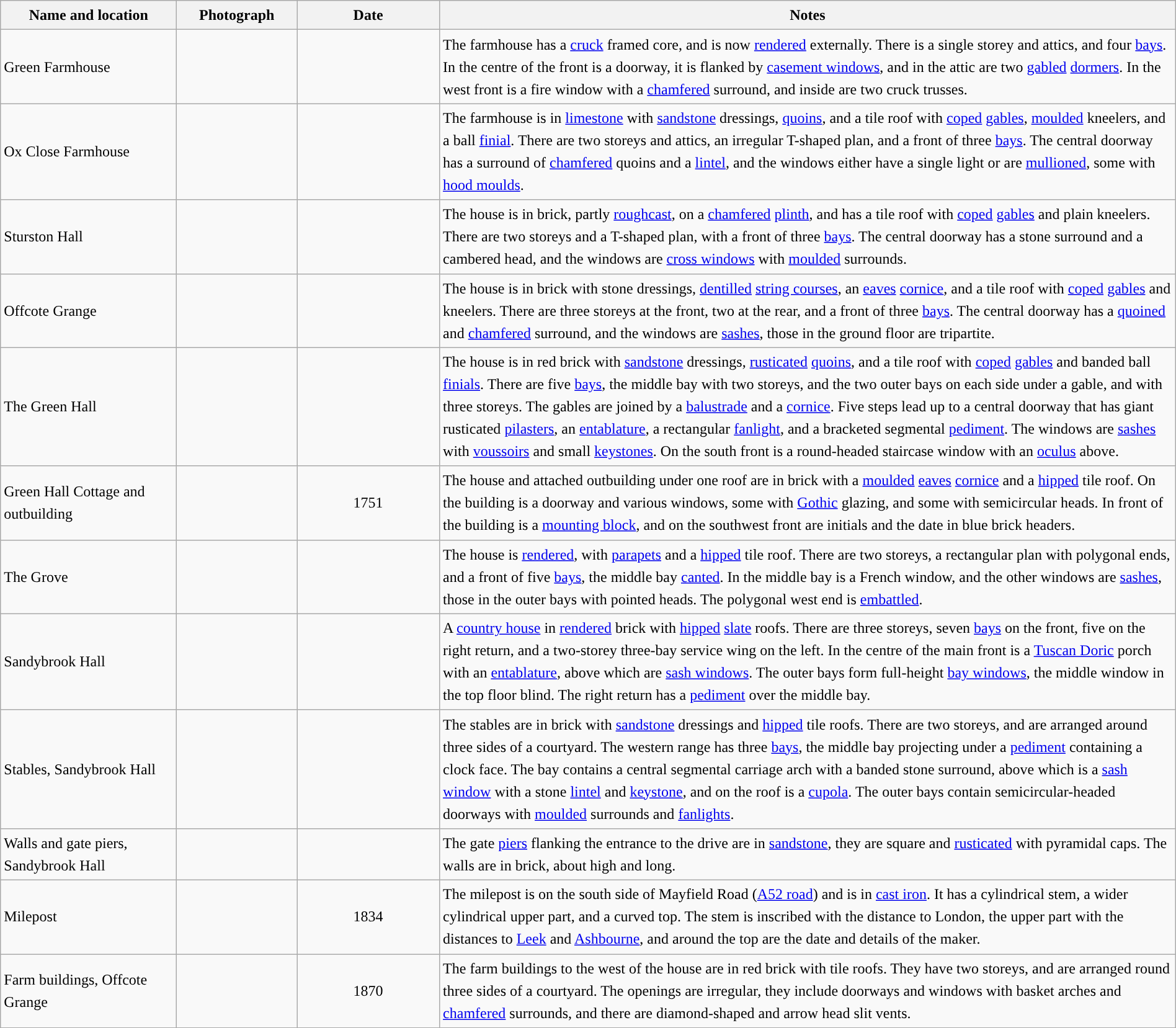<table class="wikitable sortable plainrowheaders" style="width:100%;border:0px;text-align:left;line-height:150%;">
<tr>
<th scope="col" style="width:150px">Name and location</th>
<th scope="col" style="width:100px" class="unsortable">Photograph</th>
<th scope="col" style="width:120px">Date</th>
<th scope="col" style="width:650px" class="unsortable">Notes</th>
</tr>
<tr>
<td>Green Farmhouse<br><small></small></td>
<td></td>
<td align="center"></td>
<td>The farmhouse has a <a href='#'>cruck</a> framed core, and is now <a href='#'>rendered</a> externally. There is a single storey and attics, and four <a href='#'>bays</a>. In the centre of the front is a doorway, it is flanked by <a href='#'>casement windows</a>, and in the attic are two <a href='#'>gabled</a> <a href='#'>dormers</a>. In the west front is a fire window with a <a href='#'>chamfered</a> surround, and inside are two cruck trusses.</td>
</tr>
<tr>
<td>Ox Close Farmhouse<br><small></small></td>
<td></td>
<td align="center"></td>
<td>The farmhouse is in <a href='#'>limestone</a> with <a href='#'>sandstone</a> dressings, <a href='#'>quoins</a>, and a tile roof with <a href='#'>coped</a> <a href='#'>gables</a>, <a href='#'>moulded</a> kneelers, and a ball <a href='#'>finial</a>. There are two storeys and attics, an irregular T-shaped plan, and a front of three <a href='#'>bays</a>. The central doorway has a surround of <a href='#'>chamfered</a> quoins and a <a href='#'>lintel</a>, and the windows either have a single light or are <a href='#'>mullioned</a>, some with <a href='#'>hood moulds</a>.</td>
</tr>
<tr>
<td>Sturston Hall<br><small></small></td>
<td></td>
<td align="center"></td>
<td>The house is in brick, partly <a href='#'>roughcast</a>, on a <a href='#'>chamfered</a> <a href='#'>plinth</a>, and has a tile roof with <a href='#'>coped</a> <a href='#'>gables</a> and plain kneelers. There are two storeys and a T-shaped plan, with a front of three <a href='#'>bays</a>. The central doorway has a stone surround and a cambered head, and the windows are <a href='#'>cross windows</a> with <a href='#'>moulded</a> surrounds.</td>
</tr>
<tr>
<td>Offcote Grange<br><small></small></td>
<td></td>
<td align="center"></td>
<td>The house is in brick with stone dressings, <a href='#'>dentilled</a> <a href='#'>string courses</a>, an <a href='#'>eaves</a> <a href='#'>cornice</a>, and a tile roof with <a href='#'>coped</a> <a href='#'>gables</a> and kneelers. There are three storeys at the front, two at the rear, and a front of three <a href='#'>bays</a>. The central doorway has a <a href='#'>quoined</a> and <a href='#'>chamfered</a> surround, and the windows are <a href='#'>sashes</a>, those in the ground floor are tripartite.</td>
</tr>
<tr>
<td>The Green Hall<br><small></small></td>
<td></td>
<td align="center"></td>
<td>The house is in red brick with <a href='#'>sandstone</a> dressings, <a href='#'>rusticated</a> <a href='#'>quoins</a>, and a tile roof with <a href='#'>coped</a> <a href='#'>gables</a> and banded ball <a href='#'>finials</a>. There are five <a href='#'> bays</a>, the middle bay with two storeys, and the two outer bays on each side under a gable, and with three storeys. The gables are joined by a <a href='#'>balustrade</a> and a <a href='#'>cornice</a>. Five steps lead up to a central doorway that has giant rusticated <a href='#'>pilasters</a>, an <a href='#'>entablature</a>, a rectangular <a href='#'>fanlight</a>, and a bracketed segmental <a href='#'>pediment</a>. The windows are <a href='#'>sashes</a> with <a href='#'>voussoirs</a> and small <a href='#'>keystones</a>. On the south front is a round-headed staircase window with an <a href='#'>oculus</a> above.</td>
</tr>
<tr>
<td>Green Hall Cottage and outbuilding<br><small></small></td>
<td></td>
<td align="center">1751</td>
<td>The house and attached outbuilding under one roof are in brick with a <a href='#'>moulded</a> <a href='#'>eaves</a> <a href='#'>cornice</a> and a <a href='#'>hipped</a> tile roof. On the building is a doorway and various windows, some with <a href='#'>Gothic</a> glazing, and some with semicircular heads. In front of the building is a <a href='#'>mounting block</a>, and on the southwest front are initials and the date in blue brick headers.</td>
</tr>
<tr>
<td>The Grove<br><small></small></td>
<td></td>
<td align="center"></td>
<td>The house is <a href='#'>rendered</a>, with <a href='#'>parapets</a> and a <a href='#'>hipped</a> tile roof. There are two storeys, a rectangular plan with polygonal ends, and a front of five <a href='#'>bays</a>, the middle bay <a href='#'>canted</a>. In the middle bay is a French window, and the other windows are <a href='#'>sashes</a>, those in the outer bays with pointed heads. The polygonal west end is <a href='#'>embattled</a>.</td>
</tr>
<tr>
<td>Sandybrook Hall<br><small></small></td>
<td></td>
<td align="center"></td>
<td>A <a href='#'>country house</a> in <a href='#'>rendered</a> brick with <a href='#'>hipped</a> <a href='#'>slate</a> roofs. There are three storeys, seven <a href='#'>bays</a> on the front, five on the right return, and a two-storey three-bay service wing on the left. In the centre of the main front is a <a href='#'>Tuscan Doric</a> porch with an <a href='#'>entablature</a>, above which are <a href='#'>sash windows</a>. The outer bays form full-height <a href='#'>bay windows</a>, the middle window in the top floor blind. The right return has a <a href='#'>pediment</a> over the middle bay.</td>
</tr>
<tr>
<td>Stables, Sandybrook Hall<br><small></small></td>
<td></td>
<td align="center"></td>
<td>The stables are in brick with <a href='#'>sandstone</a> dressings and <a href='#'>hipped</a> tile roofs. There are two storeys, and are arranged around three sides of a courtyard. The western range has three <a href='#'>bays</a>, the middle bay projecting under a <a href='#'>pediment</a> containing a clock face. The bay contains a central segmental carriage arch with a banded stone surround, above which is a <a href='#'>sash window</a> with a stone <a href='#'>lintel</a> and <a href='#'>keystone</a>, and on the roof is a <a href='#'>cupola</a>. The outer bays contain semicircular-headed doorways with <a href='#'>moulded</a> surrounds and <a href='#'>fanlights</a>.</td>
</tr>
<tr>
<td>Walls and gate piers, Sandybrook Hall<br><small></small></td>
<td></td>
<td align="center"></td>
<td>The gate <a href='#'>piers</a> flanking the entrance to the drive are in <a href='#'>sandstone</a>, they are square and <a href='#'>rusticated</a> with pyramidal caps. The walls are in brick, about  high and  long.</td>
</tr>
<tr>
<td>Milepost<br><small></small></td>
<td></td>
<td align="center">1834</td>
<td>The milepost is on the south side of Mayfield Road (<a href='#'>A52 road</a>) and is in <a href='#'>cast iron</a>. It has a cylindrical stem, a wider cylindrical upper part, and a curved top. The stem is inscribed with the distance to London, the upper part with the distances to <a href='#'>Leek</a> and <a href='#'>Ashbourne</a>, and around the top are the date and details of the maker.</td>
</tr>
<tr>
<td>Farm buildings, Offcote Grange<br><small></small></td>
<td></td>
<td align="center">1870</td>
<td>The farm buildings to the west of the house are in red brick with tile roofs. They have two storeys, and are arranged round three sides of a courtyard. The openings are irregular, they include doorways and windows with basket arches and <a href='#'>chamfered</a> surrounds, and there are diamond-shaped and arrow head slit vents.</td>
</tr>
<tr>
</tr>
</table>
